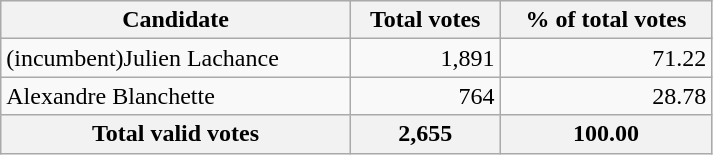<table style="width:475px;" class="wikitable">
<tr bgcolor="#EEEEEE">
<th align="left">Candidate</th>
<th align="right">Total votes</th>
<th align="right">% of total votes</th>
</tr>
<tr>
<td align="left">(incumbent)Julien Lachance</td>
<td align="right">1,891</td>
<td align="right">71.22</td>
</tr>
<tr>
<td align="left">Alexandre Blanchette</td>
<td align="right">764</td>
<td align="right">28.78</td>
</tr>
<tr bgcolor="#EEEEEE">
<th align="left">Total valid votes</th>
<th align="right">2,655</th>
<th align="right">100.00</th>
</tr>
</table>
